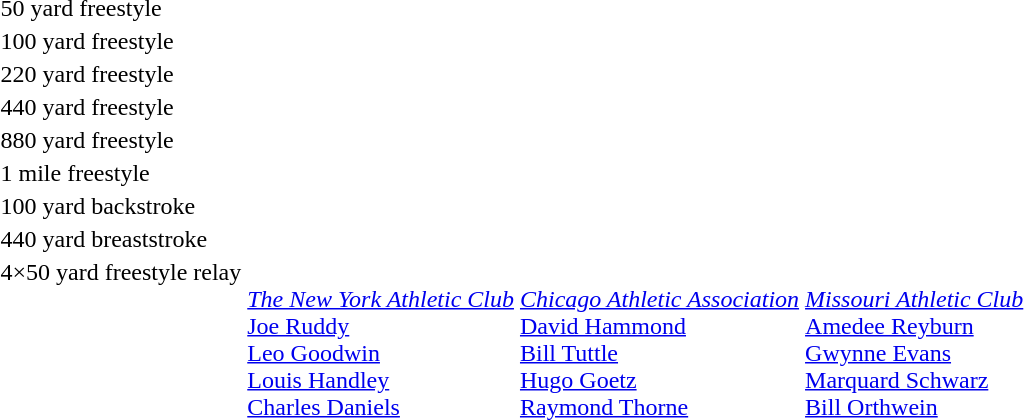<table>
<tr>
<td>50 yard freestyle<br></td>
<td></td>
<td></td>
<td></td>
</tr>
<tr>
<td>100 yard freestyle<br></td>
<td></td>
<td></td>
<td></td>
</tr>
<tr>
<td>220 yard freestyle<br></td>
<td></td>
<td></td>
<td></td>
</tr>
<tr>
<td>440 yard freestyle<br></td>
<td></td>
<td></td>
<td></td>
</tr>
<tr>
<td>880 yard freestyle<br></td>
<td></td>
<td></td>
<td></td>
</tr>
<tr>
<td>1 mile freestyle<br></td>
<td></td>
<td></td>
<td></td>
</tr>
<tr valign="top">
<td>100 yard backstroke<br></td>
<td></td>
<td></td>
<td></td>
</tr>
<tr valign="top">
<td>440 yard breaststroke<br></td>
<td></td>
<td></td>
<td></td>
</tr>
<tr valign="top">
<td>4×50 yard freestyle relay<br></td>
<td><br><em><a href='#'>The New York Athletic Club</a></em><br><a href='#'>Joe Ruddy</a><br><a href='#'>Leo Goodwin</a><br><a href='#'>Louis Handley</a><br><a href='#'>Charles Daniels</a></td>
<td><br><em><a href='#'>Chicago Athletic Association</a></em><br><a href='#'>David Hammond</a><br><a href='#'>Bill Tuttle</a><br><a href='#'>Hugo Goetz</a><br><a href='#'>Raymond Thorne</a></td>
<td><br><em><a href='#'>Missouri Athletic Club</a></em><br><a href='#'>Amedee Reyburn</a><br><a href='#'>Gwynne Evans</a><br><a href='#'>Marquard Schwarz</a><br><a href='#'>Bill Orthwein</a></td>
</tr>
</table>
